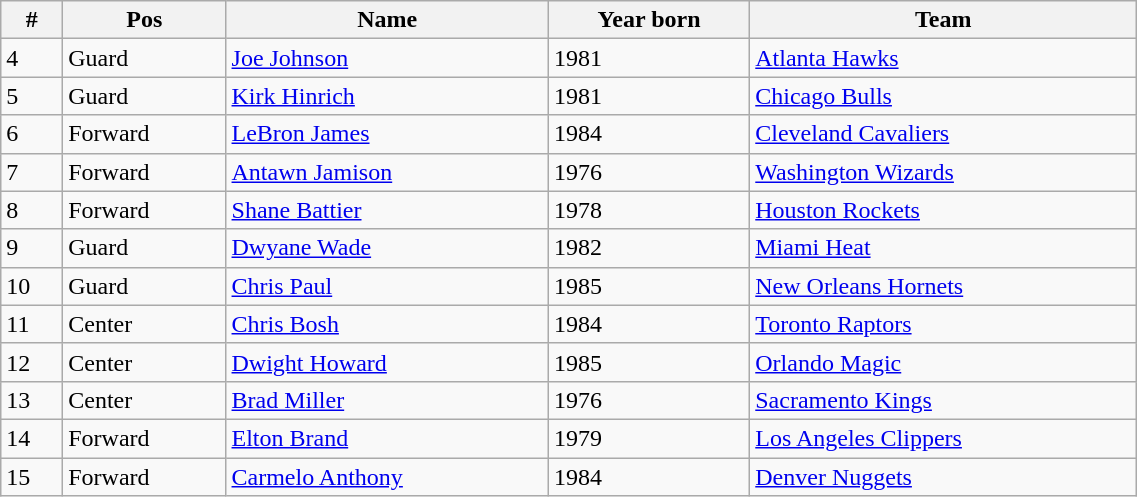<table class="wikitable" width=60%>
<tr>
<th>#</th>
<th>Pos</th>
<th>Name</th>
<th>Year born</th>
<th>Team</th>
</tr>
<tr>
<td>4</td>
<td>Guard</td>
<td><a href='#'>Joe Johnson</a></td>
<td>1981</td>
<td> <a href='#'>Atlanta Hawks</a></td>
</tr>
<tr>
<td>5</td>
<td>Guard</td>
<td><a href='#'>Kirk Hinrich</a></td>
<td>1981</td>
<td> <a href='#'>Chicago Bulls</a></td>
</tr>
<tr>
<td>6</td>
<td>Forward</td>
<td><a href='#'>LeBron James</a></td>
<td>1984</td>
<td> <a href='#'>Cleveland Cavaliers</a></td>
</tr>
<tr>
<td>7</td>
<td>Forward</td>
<td><a href='#'>Antawn Jamison</a></td>
<td>1976</td>
<td> <a href='#'>Washington Wizards</a></td>
</tr>
<tr>
<td>8</td>
<td>Forward</td>
<td><a href='#'>Shane Battier</a></td>
<td>1978</td>
<td> <a href='#'>Houston Rockets</a></td>
</tr>
<tr>
<td>9</td>
<td>Guard</td>
<td><a href='#'>Dwyane Wade</a></td>
<td>1982</td>
<td> <a href='#'>Miami Heat</a></td>
</tr>
<tr>
<td>10</td>
<td>Guard</td>
<td><a href='#'>Chris Paul</a></td>
<td>1985</td>
<td> <a href='#'>New Orleans Hornets</a></td>
</tr>
<tr>
<td>11</td>
<td>Center</td>
<td><a href='#'>Chris Bosh</a></td>
<td>1984</td>
<td> <a href='#'>Toronto Raptors</a></td>
</tr>
<tr>
<td>12</td>
<td>Center</td>
<td><a href='#'>Dwight Howard</a></td>
<td>1985</td>
<td> <a href='#'>Orlando Magic</a></td>
</tr>
<tr>
<td>13</td>
<td>Center</td>
<td><a href='#'>Brad Miller</a></td>
<td>1976</td>
<td> <a href='#'>Sacramento Kings</a></td>
</tr>
<tr>
<td>14</td>
<td>Forward</td>
<td><a href='#'>Elton Brand</a></td>
<td>1979</td>
<td> <a href='#'>Los Angeles Clippers</a></td>
</tr>
<tr>
<td>15</td>
<td>Forward</td>
<td><a href='#'>Carmelo Anthony</a></td>
<td>1984</td>
<td> <a href='#'>Denver Nuggets</a></td>
</tr>
</table>
